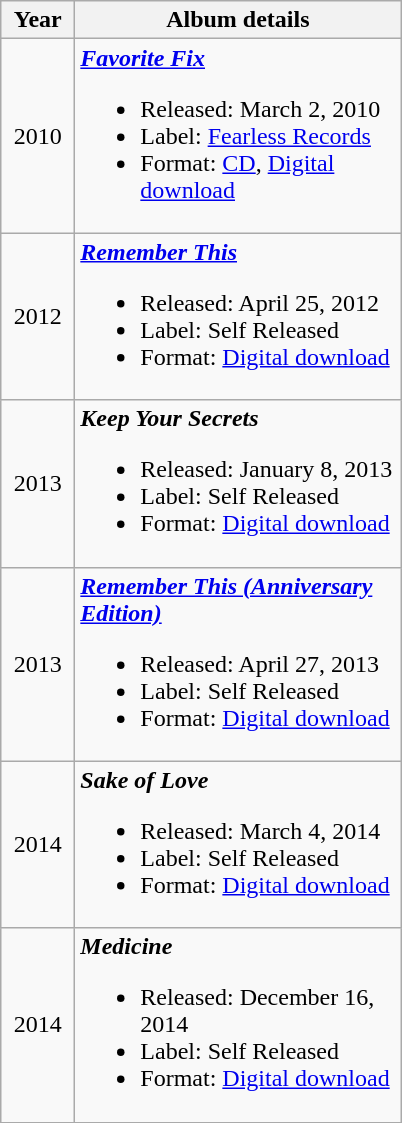<table class="wikitable" style="text-align:center;">
<tr>
<th width="42">Year</th>
<th width="210">Album details</th>
</tr>
<tr>
<td>2010</td>
<td align="left"><strong><em><a href='#'>Favorite Fix</a></em></strong><br><ul><li>Released: March 2, 2010</li><li>Label: <a href='#'>Fearless Records</a></li><li>Format: <a href='#'>CD</a>, <a href='#'>Digital download</a></li></ul></td>
</tr>
<tr>
<td>2012</td>
<td align="left"><strong><em><a href='#'>Remember This</a></em></strong><br><ul><li>Released: April 25, 2012</li><li>Label: Self Released</li><li>Format: <a href='#'>Digital download</a></li></ul></td>
</tr>
<tr>
<td>2013</td>
<td align="left"><strong><em>Keep Your Secrets</em></strong><br><ul><li>Released: January 8, 2013</li><li>Label: Self Released</li><li>Format: <a href='#'>Digital download</a></li></ul></td>
</tr>
<tr>
<td>2013</td>
<td align="left"><strong><em><a href='#'>Remember This (Anniversary Edition)</a></em></strong><br><ul><li>Released: April 27, 2013</li><li>Label: Self Released</li><li>Format: <a href='#'>Digital download</a></li></ul></td>
</tr>
<tr>
<td>2014</td>
<td align="left"><strong><em>Sake of Love</em></strong><br><ul><li>Released: March 4, 2014</li><li>Label: Self Released</li><li>Format: <a href='#'>Digital download</a></li></ul></td>
</tr>
<tr>
<td>2014</td>
<td align="left"><strong><em>Medicine</em></strong><br><ul><li>Released: December 16, 2014</li><li>Label: Self Released</li><li>Format: <a href='#'>Digital download</a></li></ul></td>
</tr>
</table>
